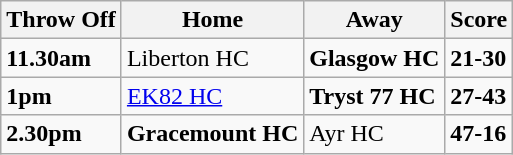<table class="wikitable">
<tr>
<th><strong>Throw Off</strong></th>
<th><strong>Home</strong></th>
<th><strong>Away</strong></th>
<th><strong>Score</strong></th>
</tr>
<tr>
<td><strong>11.30am</strong></td>
<td>Liberton HC</td>
<td><strong>Glasgow HC</strong></td>
<td><strong>21-30</strong></td>
</tr>
<tr>
<td><strong>1pm</strong></td>
<td><a href='#'>EK82 HC</a></td>
<td><strong>Tryst 77 HC</strong></td>
<td><strong>27-43</strong></td>
</tr>
<tr>
<td><strong>2.30pm</strong></td>
<td><strong>Gracemount HC</strong></td>
<td>Ayr HC</td>
<td><strong>47-16</strong></td>
</tr>
</table>
